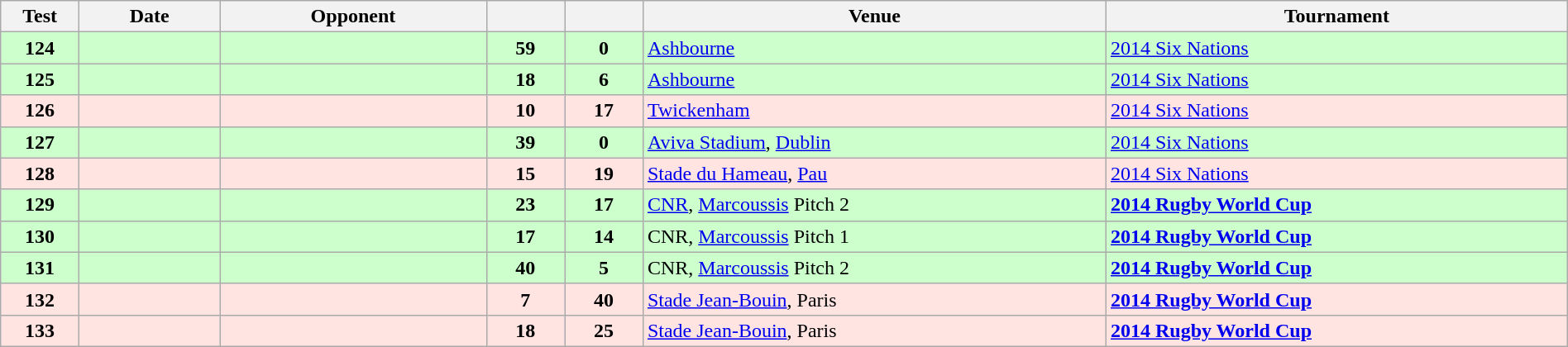<table class="wikitable sortable" style="width:100%">
<tr>
<th style="width:5%">Test</th>
<th style="width:9%">Date</th>
<th style="width:17%">Opponent</th>
<th style="width:5%"></th>
<th style="width:5%"></th>
<th>Venue</th>
<th>Tournament</th>
</tr>
<tr bgcolor="#ccffcc">
<td align="center"><strong>124</strong></td>
<td></td>
<td></td>
<td align="center"><strong>59</strong></td>
<td align="center"><strong>0</strong></td>
<td><a href='#'>Ashbourne</a></td>
<td><a href='#'>2014 Six Nations</a></td>
</tr>
<tr bgcolor="#ccffcc">
<td align="center"><strong>125</strong></td>
<td></td>
<td></td>
<td align="center"><strong>18</strong></td>
<td align="center"><strong>6</strong></td>
<td><a href='#'>Ashbourne</a></td>
<td><a href='#'>2014 Six Nations</a></td>
</tr>
<tr bgcolor="FFE4E1">
<td align="center"><strong>126</strong></td>
<td></td>
<td></td>
<td align="center"><strong>10</strong></td>
<td align="center"><strong>17</strong></td>
<td><a href='#'>Twickenham</a></td>
<td><a href='#'>2014 Six Nations</a></td>
</tr>
<tr bgcolor="#ccffcc">
<td align="center"><strong>127</strong></td>
<td></td>
<td></td>
<td align="center"><strong>39</strong></td>
<td align="center"><strong>0</strong></td>
<td><a href='#'>Aviva Stadium</a>, <a href='#'>Dublin</a></td>
<td><a href='#'>2014 Six Nations</a></td>
</tr>
<tr bgcolor="FFE4E1">
<td align="center"><strong>128</strong></td>
<td></td>
<td></td>
<td align="center"><strong>15</strong></td>
<td align="center"><strong>19</strong></td>
<td><a href='#'>Stade du Hameau</a>, <a href='#'>Pau</a></td>
<td><a href='#'>2014 Six Nations</a></td>
</tr>
<tr bgcolor="#ccffcc">
<td align="center"><strong>129</strong></td>
<td></td>
<td></td>
<td align="center"><strong>23</strong></td>
<td align="center"><strong>17</strong></td>
<td><a href='#'>CNR</a>, <a href='#'>Marcoussis</a> Pitch 2</td>
<td><a href='#'><strong>2014 Rugby World Cup</strong></a></td>
</tr>
<tr bgcolor="#ccffcc">
<td align="center"><strong>130</strong></td>
<td></td>
<td></td>
<td align="center"><strong>17</strong></td>
<td align="center"><strong>14</strong></td>
<td>CNR, <a href='#'>Marcoussis</a> Pitch 1</td>
<td><a href='#'><strong>2014 Rugby World Cup</strong></a></td>
</tr>
<tr bgcolor="#ccffcc">
<td align="center"><strong>131</strong></td>
<td></td>
<td></td>
<td align="center"><strong>40</strong></td>
<td align="center"><strong>5</strong></td>
<td>CNR, <a href='#'>Marcoussis</a> Pitch 2</td>
<td><a href='#'><strong>2014 Rugby World Cup</strong></a></td>
</tr>
<tr bgcolor="FFE4E1">
<td align="center"><strong>132</strong></td>
<td></td>
<td></td>
<td align="center"><strong>7</strong></td>
<td align="center"><strong>40</strong></td>
<td><a href='#'>Stade Jean-Bouin</a>, Paris</td>
<td><a href='#'><strong>2014 Rugby World Cup</strong></a></td>
</tr>
<tr bgcolor="FFE4E1">
<td align="center"><strong>133</strong></td>
<td></td>
<td></td>
<td align="center"><strong>18</strong></td>
<td align="center"><strong>25</strong></td>
<td><a href='#'>Stade Jean-Bouin</a>, Paris</td>
<td><a href='#'><strong>2014 Rugby World Cup</strong></a></td>
</tr>
</table>
